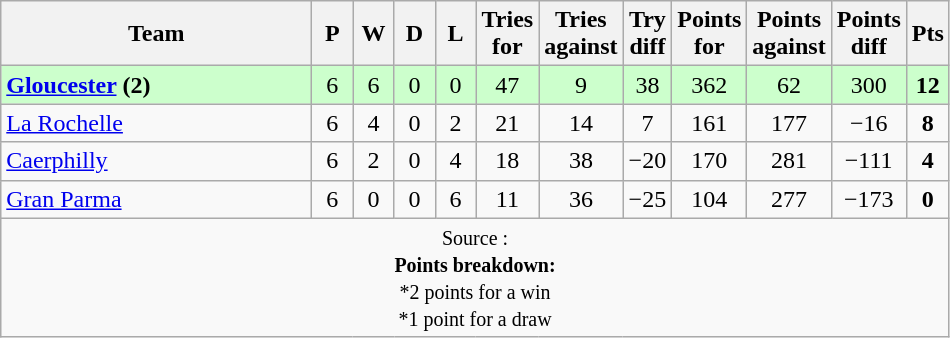<table class="wikitable" style="text-align: center;">
<tr>
<th width="200">Team</th>
<th width="20">P</th>
<th width="20">W</th>
<th width="20">D</th>
<th width="20">L</th>
<th width="20">Tries for</th>
<th width="20">Tries against</th>
<th width="20">Try diff</th>
<th width="20">Points for</th>
<th width="20">Points against</th>
<th width="25">Points diff</th>
<th width="20">Pts</th>
</tr>
<tr bgcolor="#ccffcc">
<td align="left"> <strong><a href='#'>Gloucester</a> (2)</strong></td>
<td>6</td>
<td>6</td>
<td>0</td>
<td>0</td>
<td>47</td>
<td>9</td>
<td>38</td>
<td>362</td>
<td>62</td>
<td>300</td>
<td><strong>12</strong></td>
</tr>
<tr>
<td align="left"> <a href='#'>La Rochelle</a></td>
<td>6</td>
<td>4</td>
<td>0</td>
<td>2</td>
<td>21</td>
<td>14</td>
<td>7</td>
<td>161</td>
<td>177</td>
<td>−16</td>
<td><strong>8</strong></td>
</tr>
<tr>
<td align="left"> <a href='#'>Caerphilly</a></td>
<td>6</td>
<td>2</td>
<td>0</td>
<td>4</td>
<td>18</td>
<td>38</td>
<td>−20</td>
<td>170</td>
<td>281</td>
<td>−111</td>
<td><strong>4</strong></td>
</tr>
<tr>
<td align="left"> <a href='#'>Gran Parma</a></td>
<td>6</td>
<td>0</td>
<td>0</td>
<td>6</td>
<td>11</td>
<td>36</td>
<td>−25</td>
<td>104</td>
<td>277</td>
<td>−173</td>
<td><strong>0</strong></td>
</tr>
<tr |align=left|>
<td colspan="14" style="border:0px"><small>Source :  <br><strong>Points breakdown:</strong><br>*2 points for a win<br>*1 point for a draw</small></td>
</tr>
</table>
